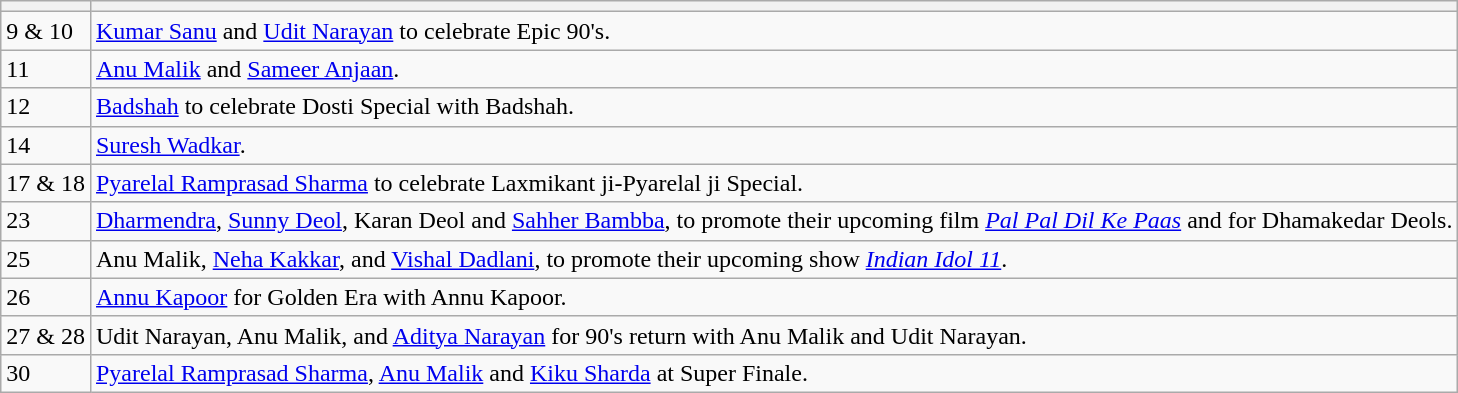<table class="wikitable">
<tr>
<th></th>
<th></th>
</tr>
<tr>
<td>9 & 10</td>
<td><a href='#'>Kumar Sanu</a> and <a href='#'>Udit Narayan</a> to celebrate Epic 90's.</td>
</tr>
<tr>
<td>11</td>
<td><a href='#'>Anu Malik</a> and <a href='#'>Sameer Anjaan</a>.</td>
</tr>
<tr>
<td>12</td>
<td><a href='#'>Badshah</a> to celebrate Dosti Special with Badshah.</td>
</tr>
<tr>
<td>14</td>
<td><a href='#'>Suresh Wadkar</a>.</td>
</tr>
<tr>
<td>17 & 18</td>
<td><a href='#'>Pyarelal Ramprasad Sharma</a> to celebrate Laxmikant ji-Pyarelal ji Special.</td>
</tr>
<tr>
<td>23</td>
<td><a href='#'>Dharmendra</a>, <a href='#'>Sunny Deol</a>, Karan Deol and <a href='#'>Sahher Bambba</a>, to promote their upcoming film <em><a href='#'>Pal Pal Dil Ke Paas</a></em> and for Dhamakedar Deols.</td>
</tr>
<tr>
<td>25</td>
<td>Anu Malik, <a href='#'>Neha Kakkar</a>, and <a href='#'>Vishal Dadlani</a>, to promote their upcoming show <a href='#'><em>Indian Idol 11</em></a>.</td>
</tr>
<tr>
<td>26</td>
<td><a href='#'>Annu Kapoor</a> for Golden Era with Annu Kapoor.</td>
</tr>
<tr>
<td>27 & 28</td>
<td>Udit Narayan, Anu Malik, and <a href='#'>Aditya Narayan</a> for 90's return with Anu Malik and Udit Narayan.</td>
</tr>
<tr>
<td>30</td>
<td><a href='#'>Pyarelal Ramprasad Sharma</a>, <a href='#'>Anu Malik</a> and <a href='#'>Kiku Sharda</a> at Super Finale.</td>
</tr>
</table>
